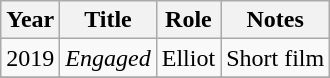<table class="wikitable sortable">
<tr>
<th>Year</th>
<th>Title</th>
<th>Role</th>
<th>Notes</th>
</tr>
<tr>
<td>2019</td>
<td><em>Engaged</em></td>
<td>Elliot</td>
<td>Short film</td>
</tr>
<tr>
</tr>
</table>
